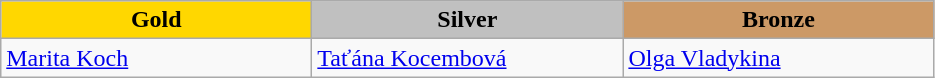<table class="wikitable" style="text-align:left">
<tr align="center">
<td width=200 bgcolor=gold><strong>Gold</strong></td>
<td width=200 bgcolor=silver><strong>Silver</strong></td>
<td width=200 bgcolor=CC9966><strong>Bronze</strong></td>
</tr>
<tr>
<td><a href='#'>Marita Koch</a><br><em></em></td>
<td><a href='#'>Taťána Kocembová</a><br><em></em></td>
<td><a href='#'>Olga Vladykina</a><br><em></em></td>
</tr>
</table>
